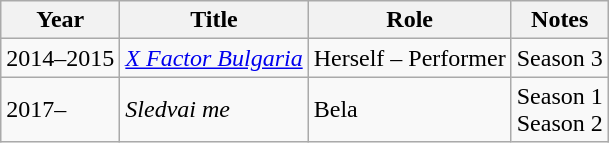<table class="wikitable sortable">
<tr>
<th>Year</th>
<th>Title</th>
<th>Role</th>
<th class="unsortable">Notes</th>
</tr>
<tr>
<td>2014–2015</td>
<td><em><a href='#'>X Factor Bulgaria</a></em></td>
<td>Herself – Performer</td>
<td>Season 3</td>
</tr>
<tr>
<td>2017–</td>
<td><em>Sledvai me</em></td>
<td>Bela</td>
<td>Season 1 <br> Season 2</td>
</tr>
</table>
